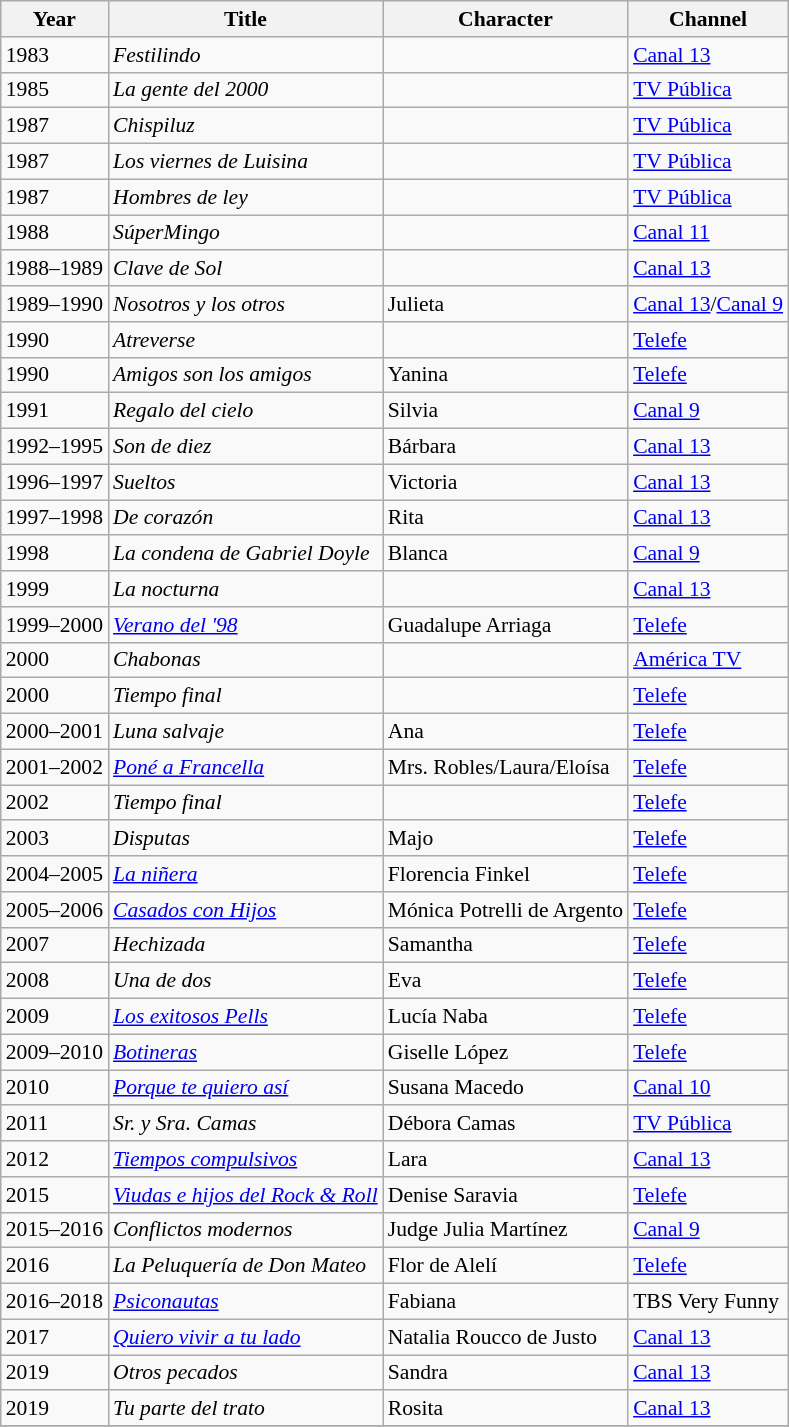<table class="wikitable" style="font-size: 90%;">
<tr>
<th>Year</th>
<th>Title</th>
<th>Character</th>
<th>Channel</th>
</tr>
<tr>
<td>1983</td>
<td><em>Festilindo</em></td>
<td></td>
<td><a href='#'>Canal 13</a></td>
</tr>
<tr>
<td>1985</td>
<td><em>La gente del 2000</em></td>
<td></td>
<td><a href='#'>TV Pública</a></td>
</tr>
<tr>
<td>1987</td>
<td><em>Chispiluz</em></td>
<td></td>
<td><a href='#'>TV Pública</a></td>
</tr>
<tr>
<td>1987</td>
<td><em>Los viernes de Luisina</em></td>
<td></td>
<td><a href='#'>TV Pública</a></td>
</tr>
<tr>
<td>1987</td>
<td><em>Hombres de ley</em></td>
<td></td>
<td><a href='#'>TV Pública</a></td>
</tr>
<tr>
<td>1988</td>
<td><em>SúperMingo</em></td>
<td></td>
<td><a href='#'>Canal 11</a></td>
</tr>
<tr>
<td>1988–1989</td>
<td><em>Clave de Sol</em></td>
<td></td>
<td><a href='#'>Canal 13</a></td>
</tr>
<tr>
<td>1989–1990</td>
<td><em>Nosotros y los otros</em></td>
<td>Julieta</td>
<td><a href='#'>Canal 13</a>/<a href='#'>Canal 9</a></td>
</tr>
<tr>
<td>1990</td>
<td><em>Atreverse</em></td>
<td></td>
<td><a href='#'>Telefe</a></td>
</tr>
<tr>
<td>1990</td>
<td><em>Amigos son los amigos</em></td>
<td>Yanina</td>
<td><a href='#'>Telefe</a></td>
</tr>
<tr>
<td>1991</td>
<td><em>Regalo del cielo</em></td>
<td>Silvia</td>
<td><a href='#'>Canal 9</a></td>
</tr>
<tr>
<td>1992–1995</td>
<td><em>Son de diez</em></td>
<td>Bárbara</td>
<td><a href='#'>Canal 13</a></td>
</tr>
<tr>
<td>1996–1997</td>
<td><em>Sueltos</em></td>
<td>Victoria</td>
<td><a href='#'>Canal 13</a></td>
</tr>
<tr>
<td>1997–1998</td>
<td><em>De corazón</em></td>
<td>Rita</td>
<td><a href='#'>Canal 13</a></td>
</tr>
<tr>
<td>1998</td>
<td><em>La condena de Gabriel Doyle</em></td>
<td>Blanca</td>
<td><a href='#'>Canal 9</a></td>
</tr>
<tr>
<td>1999</td>
<td><em>La nocturna</em></td>
<td></td>
<td><a href='#'>Canal 13</a></td>
</tr>
<tr>
<td>1999–2000</td>
<td><em><a href='#'>Verano del '98</a></em></td>
<td>Guadalupe Arriaga</td>
<td><a href='#'>Telefe</a></td>
</tr>
<tr>
<td>2000</td>
<td><em>Chabonas</em></td>
<td></td>
<td><a href='#'>América TV</a></td>
</tr>
<tr>
<td>2000</td>
<td><em>Tiempo final</em></td>
<td></td>
<td><a href='#'>Telefe</a></td>
</tr>
<tr>
<td>2000–2001</td>
<td><em>Luna salvaje</em></td>
<td>Ana</td>
<td><a href='#'>Telefe</a></td>
</tr>
<tr>
<td>2001–2002</td>
<td><em><a href='#'>Poné a Francella</a></em></td>
<td>Mrs. Robles/Laura/Eloísa</td>
<td><a href='#'>Telefe</a></td>
</tr>
<tr>
<td>2002</td>
<td><em>Tiempo final</em></td>
<td></td>
<td><a href='#'>Telefe</a></td>
</tr>
<tr>
<td>2003</td>
<td><em>Disputas</em></td>
<td>Majo</td>
<td><a href='#'>Telefe</a></td>
</tr>
<tr>
<td>2004–2005</td>
<td><em><a href='#'>La niñera</a></em></td>
<td>Florencia Finkel</td>
<td><a href='#'>Telefe</a></td>
</tr>
<tr>
<td>2005–2006</td>
<td><em><a href='#'>Casados con Hijos</a></em></td>
<td>Mónica Potrelli de Argento</td>
<td><a href='#'>Telefe</a></td>
</tr>
<tr>
<td>2007</td>
<td><em>Hechizada</em></td>
<td>Samantha</td>
<td><a href='#'>Telefe</a></td>
</tr>
<tr>
<td>2008</td>
<td><em>Una de dos</em></td>
<td>Eva</td>
<td><a href='#'>Telefe</a></td>
</tr>
<tr>
<td>2009</td>
<td><em><a href='#'>Los exitosos Pells</a></em></td>
<td>Lucía Naba</td>
<td><a href='#'>Telefe</a></td>
</tr>
<tr>
<td>2009–2010</td>
<td><em><a href='#'>Botineras</a></em></td>
<td>Giselle López</td>
<td><a href='#'>Telefe</a></td>
</tr>
<tr>
<td>2010</td>
<td><em><a href='#'>Porque te quiero así</a></em></td>
<td>Susana Macedo</td>
<td><a href='#'>Canal 10</a></td>
</tr>
<tr>
<td>2011</td>
<td><em>Sr. y Sra. Camas</em></td>
<td>Débora Camas</td>
<td><a href='#'>TV Pública</a></td>
</tr>
<tr>
<td>2012</td>
<td><em><a href='#'>Tiempos compulsivos</a></em></td>
<td>Lara</td>
<td><a href='#'>Canal 13</a></td>
</tr>
<tr>
<td>2015</td>
<td><em><a href='#'>Viudas e hijos del Rock & Roll</a></em></td>
<td>Denise Saravia</td>
<td><a href='#'>Telefe</a></td>
</tr>
<tr>
<td>2015–2016</td>
<td><em>Conflictos modernos</em></td>
<td>Judge Julia Martínez</td>
<td><a href='#'>Canal 9</a></td>
</tr>
<tr>
<td>2016</td>
<td><em>La Peluquería de Don Mateo</em></td>
<td>Flor de Alelí</td>
<td><a href='#'>Telefe</a></td>
</tr>
<tr>
<td>2016–2018</td>
<td><em><a href='#'>Psiconautas</a></em></td>
<td>Fabiana</td>
<td>TBS Very Funny</td>
</tr>
<tr>
<td>2017</td>
<td><em><a href='#'>Quiero vivir a tu lado</a></em></td>
<td>Natalia Roucco de Justo</td>
<td><a href='#'>Canal 13</a></td>
</tr>
<tr>
<td>2019</td>
<td><em>Otros pecados</em></td>
<td>Sandra</td>
<td><a href='#'>Canal 13</a></td>
</tr>
<tr>
<td>2019</td>
<td><em>Tu parte del trato</em></td>
<td>Rosita</td>
<td><a href='#'>Canal 13</a></td>
</tr>
<tr>
</tr>
</table>
